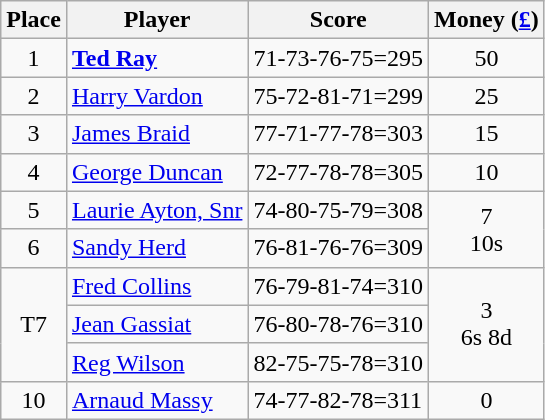<table class=wikitable>
<tr>
<th>Place</th>
<th>Player</th>
<th>Score</th>
<th>Money (<a href='#'>£</a>)</th>
</tr>
<tr>
<td align=center>1</td>
<td> <strong><a href='#'>Ted Ray</a></strong></td>
<td>71-73-76-75=295</td>
<td align=center>50</td>
</tr>
<tr>
<td align=center>2</td>
<td> <a href='#'>Harry Vardon</a></td>
<td>75-72-81-71=299</td>
<td align=center>25</td>
</tr>
<tr>
<td align=center>3</td>
<td> <a href='#'>James Braid</a></td>
<td>77-71-77-78=303</td>
<td align=center>15</td>
</tr>
<tr>
<td align=center>4</td>
<td> <a href='#'>George Duncan</a></td>
<td>72-77-78-78=305</td>
<td align=center>10</td>
</tr>
<tr>
<td align=center>5</td>
<td> <a href='#'>Laurie Ayton, Snr</a></td>
<td>74-80-75-79=308</td>
<td rowspan=2 align=center>7<br>10s</td>
</tr>
<tr>
<td align=center>6</td>
<td> <a href='#'>Sandy Herd</a></td>
<td>76-81-76-76=309</td>
</tr>
<tr>
<td rowspan=3 align=center>T7</td>
<td> <a href='#'>Fred Collins</a></td>
<td>76-79-81-74=310</td>
<td rowspan=3 align=center>3<br>6s 8d</td>
</tr>
<tr>
<td> <a href='#'>Jean Gassiat</a></td>
<td>76-80-78-76=310</td>
</tr>
<tr>
<td> <a href='#'>Reg Wilson</a></td>
<td>82-75-75-78=310</td>
</tr>
<tr>
<td align=center>10</td>
<td> <a href='#'>Arnaud Massy</a></td>
<td>74-77-82-78=311</td>
<td align=center>0</td>
</tr>
</table>
